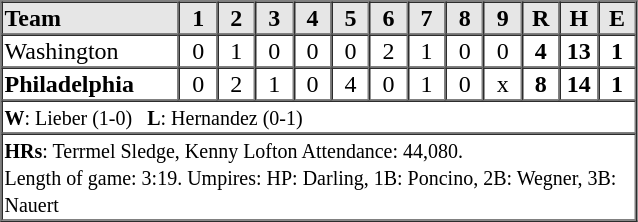<table border="1" cellspacing="0"  style="width:425px; margin-left:3em;">
<tr style="text-align:center; background:#e6e6e6;">
<th style="text-align:left; width:28%;">Team</th>
<th width=6%>1</th>
<th width=6%>2</th>
<th width=6%>3</th>
<th width=6%>4</th>
<th width=6%>5</th>
<th width=6%>6</th>
<th width=6%>7</th>
<th width=6%>8</th>
<th width=6%>9</th>
<th width=6%>R</th>
<th width=6%>H</th>
<th width=6%>E</th>
</tr>
<tr style="text-align:center;">
<td align=left>Washington</td>
<td>0</td>
<td>1</td>
<td>0</td>
<td>0</td>
<td>0</td>
<td>2</td>
<td>1</td>
<td>0</td>
<td>0</td>
<td><strong>4</strong></td>
<td><strong>13</strong></td>
<td><strong>1</strong></td>
</tr>
<tr style="text-align:center;">
<td align=left><strong>Philadelphia</strong></td>
<td>0</td>
<td>2</td>
<td>1</td>
<td>0</td>
<td>4</td>
<td>0</td>
<td>1</td>
<td>0</td>
<td>x</td>
<td><strong>8</strong></td>
<td><strong>14</strong></td>
<td><strong>1</strong></td>
</tr>
<tr style="text-align:left;">
<td colspan=13><small><strong>W</strong>: Lieber (1-0)   <strong>L</strong>: Hernandez (0-1)   </small></td>
</tr>
<tr style="text-align:left;">
<td colspan=13><small><strong>HRs</strong>: Terrmel Sledge, Kenny Lofton Attendance: 44,080.<br>Length of game: 3:19. Umpires: HP: Darling, 1B: Poncino, 2B: Wegner, 3B: Nauert </small></td>
</tr>
</table>
